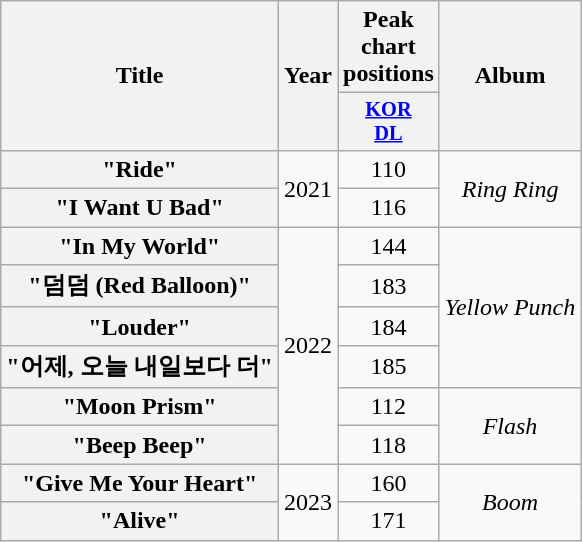<table class="wikitable plainrowheaders" style="text-align:center">
<tr>
<th scope="col" rowspan="2">Title</th>
<th scope="col" rowspan="2">Year</th>
<th scope="col" colspan="1">Peak chart positions</th>
<th scope="col" rowspan="2">Album</th>
</tr>
<tr>
<th scope="col" style="width:3em;font-size:85%"><a href='#'>KOR<br>DL</a><br></th>
</tr>
<tr>
<th scope="row">"Ride"</th>
<td rowspan="2">2021</td>
<td>110</td>
<td rowspan="2"><em>Ring Ring</em></td>
</tr>
<tr>
<th scope="row">"I Want U Bad"</th>
<td>116</td>
</tr>
<tr>
<th scope="row">"In My World"</th>
<td rowspan="6">2022</td>
<td>144</td>
<td rowspan="4"><em>Yellow Punch</em></td>
</tr>
<tr>
<th scope="row">"덤덤 (Red Balloon)"</th>
<td>183</td>
</tr>
<tr>
<th scope="row">"Louder"</th>
<td>184</td>
</tr>
<tr>
<th scope="row">"어제, 오늘 내일보다 더"</th>
<td>185</td>
</tr>
<tr>
<th scope="row">"Moon Prism"</th>
<td>112</td>
<td rowspan="2"><em>Flash</em></td>
</tr>
<tr>
<th scope="row">"Beep Beep"</th>
<td>118</td>
</tr>
<tr>
<th scope="row">"Give Me Your Heart"</th>
<td rowspan="2">2023</td>
<td>160</td>
<td rowspan="2"><em>Boom</em></td>
</tr>
<tr>
<th scope="row">"Alive"</th>
<td>171</td>
</tr>
</table>
